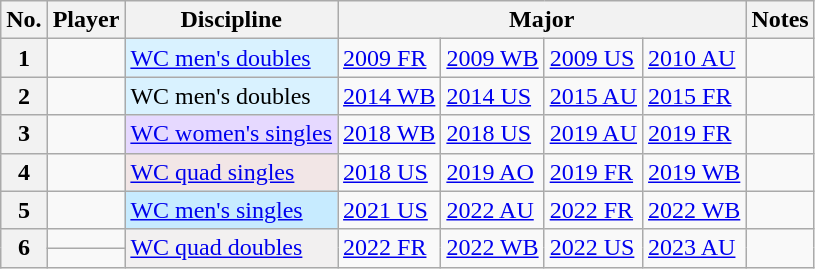<table class="wikitable sortable mw-datatable sticky-table-col2 sticky-table-row1 sort-under-center">
<tr>
<th scope=col>No.</th>
<th scope=col>Player</th>
<th scope=col style="width:140">Discipline</th>
<th scope=col class="unsortable" colspan="4">Major</th>
<th scope=col class="unsortable">Notes</th>
</tr>
<tr>
<th>1</th>
<td></td>
<td style="background:#d9f2ff" data-sort-value="11"><a href='#'>WC men's doubles</a></td>
<td><a href='#'>2009 FR</a></td>
<td><a href='#'>2009 WB</a></td>
<td><a href='#'>2009 US</a></td>
<td><a href='#'>2010 AU</a></td>
<td></td>
</tr>
<tr>
<th>2</th>
<td></td>
<td style="background:#d9f2ff" data-sort-value="11">WC men's doubles</td>
<td><a href='#'>2014 WB</a></td>
<td><a href='#'>2014 US</a></td>
<td><a href='#'>2015 AU</a></td>
<td><a href='#'>2015 FR</a></td>
<td></td>
</tr>
<tr>
<th scope="row">3</th>
<td></td>
<td style="background:#e6d9ff" data-sort-value="9"><a href='#'>WC women's singles</a></td>
<td><a href='#'>2018 WB</a></td>
<td><a href='#'>2018 US</a></td>
<td><a href='#'>2019 AU</a></td>
<td><a href='#'>2019 FR</a></td>
<td></td>
</tr>
<tr>
<th scope="row">4</th>
<td></td>
<td style="background:#f2e6e6" data-sort-value="10"><a href='#'>WC quad singles</a></td>
<td><a href='#'>2018 US</a></td>
<td><a href='#'>2019 AO</a></td>
<td><a href='#'>2019 FR</a></td>
<td><a href='#'>2019 WB</a></td>
<td></td>
</tr>
<tr>
<th scope="row">5</th>
<td></td>
<td style="background:#c7ebff" data-sort-value="8"><a href='#'>WC men's singles</a></td>
<td><a href='#'>2021 US</a></td>
<td><a href='#'>2022 AU</a></td>
<td><a href='#'>2022 FR</a></td>
<td><a href='#'>2022 WB</a></td>
<td></td>
</tr>
<tr>
<th rowspan="2" scope="row">6</th>
<td></td>
<td rowspan="2" style="background:#f2f0f0" data-sort-value="13"><a href='#'>WC quad doubles</a></td>
<td rowspan="2"><a href='#'>2022 FR</a></td>
<td rowspan="2"><a href='#'>2022 WB</a></td>
<td rowspan="2"><a href='#'>2022 US</a></td>
<td rowspan="2"><a href='#'>2023 AU</a></td>
<td rowspan="2"></td>
</tr>
<tr>
<td></td>
</tr>
</table>
